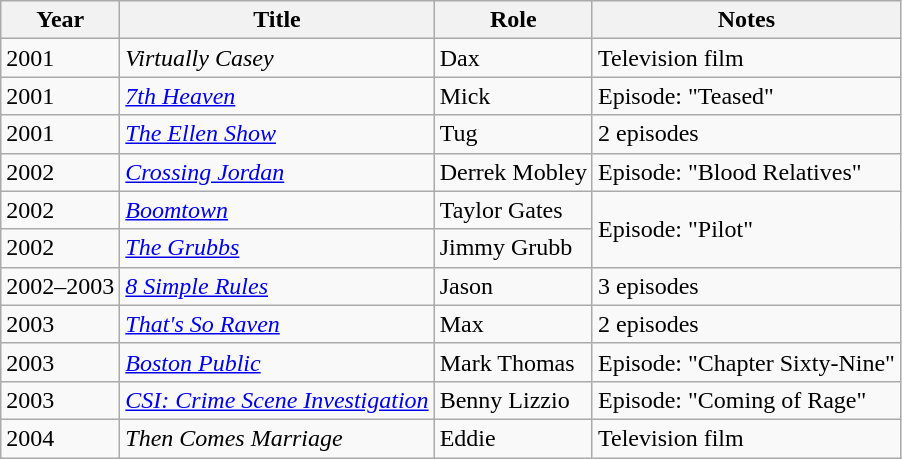<table class="wikitable sortable">
<tr>
<th>Year</th>
<th>Title</th>
<th>Role</th>
<th>Notes</th>
</tr>
<tr>
<td>2001</td>
<td><em>Virtually Casey</em></td>
<td>Dax</td>
<td>Television film</td>
</tr>
<tr>
<td>2001</td>
<td><a href='#'><em>7th Heaven</em></a></td>
<td>Mick</td>
<td>Episode: "Teased"</td>
</tr>
<tr>
<td>2001</td>
<td><em><a href='#'>The Ellen Show</a></em></td>
<td>Tug</td>
<td>2 episodes</td>
</tr>
<tr>
<td>2002</td>
<td><em><a href='#'>Crossing Jordan</a></em></td>
<td>Derrek Mobley</td>
<td>Episode: "Blood Relatives"</td>
</tr>
<tr>
<td>2002</td>
<td><a href='#'><em>Boomtown</em></a></td>
<td>Taylor Gates</td>
<td rowspan="2">Episode: "Pilot"</td>
</tr>
<tr>
<td>2002</td>
<td><em><a href='#'>The Grubbs</a></em></td>
<td>Jimmy Grubb</td>
</tr>
<tr>
<td>2002–2003</td>
<td><em><a href='#'>8 Simple Rules</a></em></td>
<td>Jason</td>
<td>3 episodes</td>
</tr>
<tr>
<td>2003</td>
<td><em><a href='#'>That's So Raven</a></em></td>
<td>Max</td>
<td>2 episodes</td>
</tr>
<tr>
<td>2003</td>
<td><em><a href='#'>Boston Public</a></em></td>
<td>Mark Thomas</td>
<td>Episode: "Chapter Sixty-Nine"</td>
</tr>
<tr>
<td>2003</td>
<td><em><a href='#'>CSI: Crime Scene Investigation</a></em></td>
<td>Benny Lizzio</td>
<td>Episode: "Coming of Rage"</td>
</tr>
<tr>
<td>2004</td>
<td><em>Then Comes Marriage</em></td>
<td>Eddie</td>
<td>Television film</td>
</tr>
</table>
